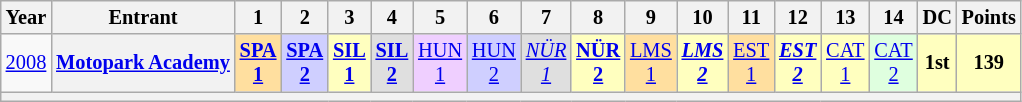<table class="wikitable" style="text-align:center; font-size:85%">
<tr>
<th>Year</th>
<th>Entrant</th>
<th>1</th>
<th>2</th>
<th>3</th>
<th>4</th>
<th>5</th>
<th>6</th>
<th>7</th>
<th>8</th>
<th>9</th>
<th>10</th>
<th>11</th>
<th>12</th>
<th>13</th>
<th>14</th>
<th>DC</th>
<th>Points</th>
</tr>
<tr>
<td><a href='#'>2008</a></td>
<th nowrap><a href='#'>Motopark Academy</a></th>
<td style="background:#FFDF9F;"><strong><a href='#'>SPA<br>1</a></strong><br></td>
<td style="background:#CFCFFF;"><strong><a href='#'>SPA<br>2</a></strong><br></td>
<td style="background:#FFFFBF;"><strong><a href='#'>SIL<br>1</a></strong><br></td>
<td style="background:#DFDFDF;"><strong><a href='#'>SIL<br>2</a></strong><br></td>
<td style="background:#EFCFFF;"><a href='#'>HUN<br>1</a><br></td>
<td style="background:#CFCFFF;"><a href='#'>HUN<br>2</a><br></td>
<td style="background:#DFDFDF;"><em><a href='#'>NÜR<br>1</a></em><br></td>
<td style="background:#FFFFBF;"><strong><a href='#'>NÜR<br>2</a></strong><br></td>
<td style="background:#FFDF9F;"><a href='#'>LMS<br>1</a><br></td>
<td style="background:#FFFFBF;"><strong><em><a href='#'>LMS<br>2</a></em></strong><br></td>
<td style="background:#FFDF9F;"><a href='#'>EST<br>1</a><br></td>
<td style="background:#FFFFBF;"><strong><em><a href='#'>EST<br>2</a></em></strong><br></td>
<td style="background:#FFFFBF;"><a href='#'>CAT<br>1</a><br></td>
<td style="background:#DFFFDF;"><a href='#'>CAT<br>2</a><br></td>
<th style="background:#FFFFBF;">1st</th>
<th style="background:#FFFFBF;">139</th>
</tr>
<tr>
<th colspan="18"></th>
</tr>
</table>
